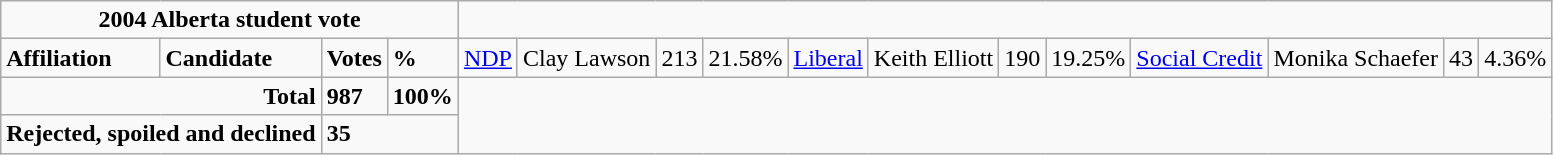<table class="wikitable">
<tr>
<td colspan="5" align="center"><strong>2004 Alberta student vote</strong></td>
</tr>
<tr>
<td colspan="2"><strong>Affiliation</strong></td>
<td><strong>Candidate</strong></td>
<td><strong>Votes</strong></td>
<td><strong>%</strong><br>
</td>
<td><a href='#'>NDP</a></td>
<td>Clay Lawson</td>
<td>213</td>
<td>21.58%<br></td>
<td><a href='#'>Liberal</a></td>
<td>Keith Elliott</td>
<td>190</td>
<td>19.25%<br>
</td>
<td><a href='#'>Social Credit</a></td>
<td>Monika Schaefer</td>
<td>43</td>
<td>4.36%</td>
</tr>
<tr>
<td colspan="3" align ="right"><strong>Total</strong></td>
<td><strong>987</strong></td>
<td><strong>100%</strong></td>
</tr>
<tr>
<td colspan="3" align="right"><strong>Rejected, spoiled and declined</strong></td>
<td colspan="2"><strong>35</strong></td>
</tr>
</table>
